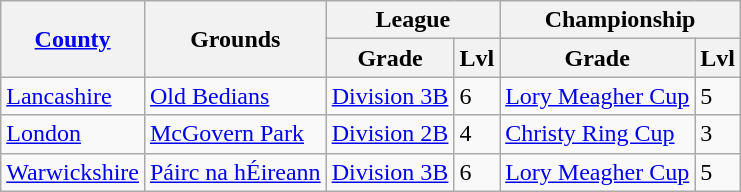<table class="wikitable sortable">
<tr>
<th rowspan="2"><a href='#'>County</a></th>
<th rowspan="2">Grounds</th>
<th colspan="2">League</th>
<th colspan="2">Championship</th>
</tr>
<tr>
<th>Grade</th>
<th>Lvl</th>
<th>Grade</th>
<th>Lvl</th>
</tr>
<tr>
<td> <a href='#'>Lancashire</a></td>
<td><a href='#'>Old Bedians</a></td>
<td><a href='#'>Division 3B</a></td>
<td>6</td>
<td><a href='#'>Lory Meagher Cup</a></td>
<td>5</td>
</tr>
<tr>
<td> <a href='#'>London</a></td>
<td><a href='#'>McGovern Park</a></td>
<td><a href='#'>Division 2B</a></td>
<td>4</td>
<td><a href='#'>Christy Ring Cup</a></td>
<td>3</td>
</tr>
<tr>
<td> <a href='#'>Warwickshire</a></td>
<td><a href='#'>Páirc na hÉireann</a></td>
<td><a href='#'>Division 3B</a></td>
<td>6</td>
<td><a href='#'>Lory Meagher Cup</a></td>
<td>5</td>
</tr>
</table>
